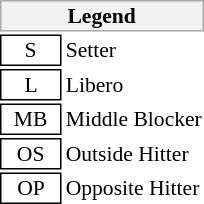<table class="toccolours" style="margin-left: 50px; font-size: 90%; white-space: nowrap; valign: middle;">
<tr>
<th colspan="6" style="background-color: #F2F2F2; border: 1px solid #AAAAAA;">Legend</th>
</tr>
<tr>
<td style="border: 1px solid black;" align=center>  S  </td>
<td>Setter</td>
</tr>
<tr>
<td style="border: 1px solid black;" align=center>  L  </td>
<td>Libero</td>
</tr>
<tr>
<td style="border: 1px solid black;" align=center>  MB  </td>
<td>Middle Blocker</td>
</tr>
<tr>
<td style="border: 1px solid black;" align=center>  OS  </td>
<td>Outside Hitter</td>
</tr>
<tr>
<td style="border: 1px solid black;" align=center>  OP  </td>
<td>Opposite Hitter</td>
</tr>
<tr>
</tr>
</table>
